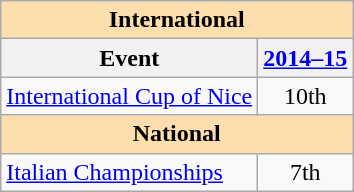<table class="wikitable" style="text-align:center">
<tr>
<th style="background-color: #ffdead; " colspan=2 align=center>International</th>
</tr>
<tr>
<th>Event</th>
<th><a href='#'>2014–15</a></th>
</tr>
<tr>
<td align=left><a href='#'>International Cup of Nice</a></td>
<td>10th</td>
</tr>
<tr>
<th style="background-color: #ffdead; " colspan=2 align=center>National</th>
</tr>
<tr>
<td align=left><a href='#'>Italian Championships</a></td>
<td>7th</td>
</tr>
</table>
